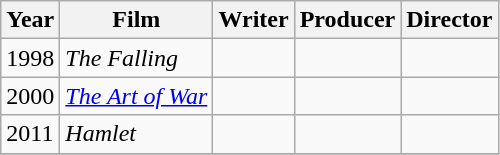<table class="wikitable">
<tr>
<th>Year</th>
<th>Film</th>
<th>Writer</th>
<th>Producer</th>
<th>Director</th>
</tr>
<tr>
<td>1998</td>
<td><em>The Falling</em></td>
<td></td>
<td></td>
<td></td>
</tr>
<tr>
<td>2000</td>
<td><em><a href='#'>The Art of War</a></em></td>
<td></td>
<td></td>
<td></td>
</tr>
<tr>
<td>2011</td>
<td><em>Hamlet</em></td>
<td></td>
<td></td>
<td></td>
</tr>
<tr>
</tr>
</table>
